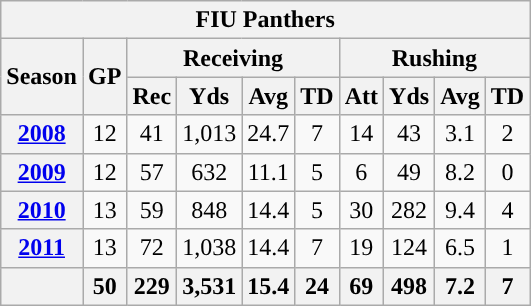<table class="wikitable" style="text-align:center;">
<tr>
<th colspan="15">FIU Panthers</th>
</tr>
<tr>
<th rowspan="2">Season</th>
<th rowspan="2">GP</th>
<th colspan="4">Receiving</th>
<th colspan="4">Rushing</th>
</tr>
<tr>
<th>Rec</th>
<th>Yds</th>
<th>Avg</th>
<th>TD</th>
<th>Att</th>
<th>Yds</th>
<th>Avg</th>
<th>TD</th>
</tr>
<tr>
<th><a href='#'>2008</a></th>
<td>12</td>
<td>41</td>
<td>1,013</td>
<td>24.7</td>
<td>7</td>
<td>14</td>
<td>43</td>
<td>3.1</td>
<td>2</td>
</tr>
<tr>
<th><a href='#'>2009</a></th>
<td>12</td>
<td>57</td>
<td>632</td>
<td>11.1</td>
<td>5</td>
<td>6</td>
<td>49</td>
<td>8.2</td>
<td>0</td>
</tr>
<tr>
<th><a href='#'>2010</a></th>
<td>13</td>
<td>59</td>
<td>848</td>
<td>14.4</td>
<td>5</td>
<td>30</td>
<td>282</td>
<td>9.4</td>
<td>4</td>
</tr>
<tr>
<th><a href='#'>2011</a></th>
<td>13</td>
<td>72</td>
<td>1,038</td>
<td>14.4</td>
<td>7</td>
<td>19</td>
<td>124</td>
<td>6.5</td>
<td>1</td>
</tr>
<tr>
<th></th>
<th>50</th>
<th>229</th>
<th>3,531</th>
<th>15.4</th>
<th>24</th>
<th>69</th>
<th>498</th>
<th>7.2</th>
<th>7</th>
</tr>
</table>
